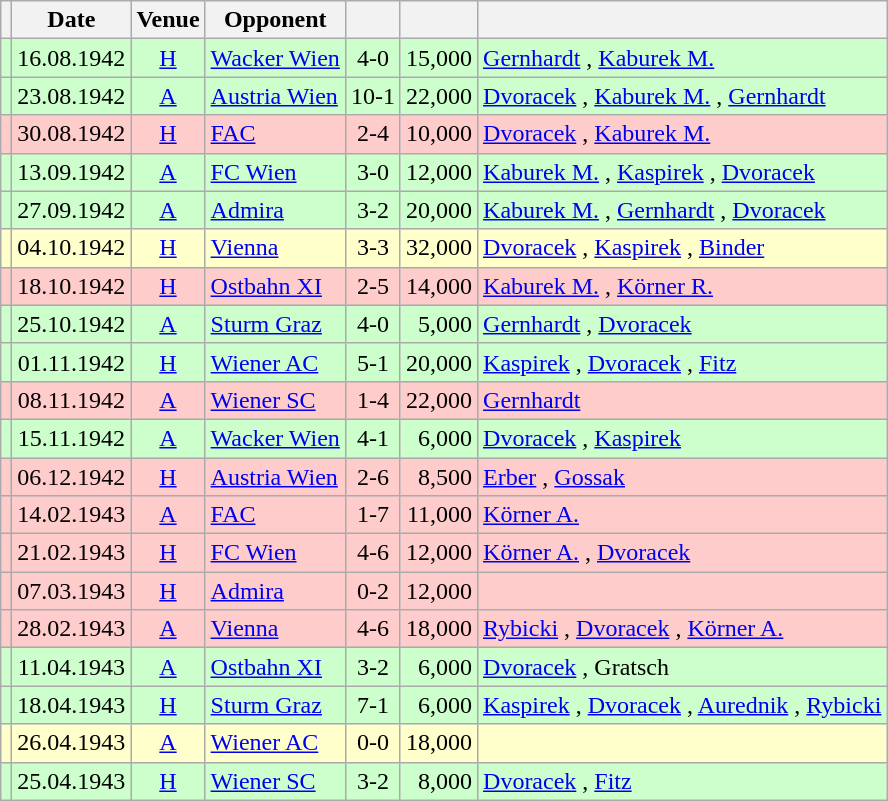<table class="wikitable" Style="text-align: center">
<tr>
<th></th>
<th>Date</th>
<th>Venue</th>
<th>Opponent</th>
<th></th>
<th></th>
<th></th>
</tr>
<tr style="background:#cfc">
<td></td>
<td>16.08.1942</td>
<td><a href='#'>H</a></td>
<td align="left"><a href='#'>Wacker Wien</a></td>
<td>4-0</td>
<td align="right">15,000</td>
<td align="left"><a href='#'>Gernhardt</a>  , <a href='#'>Kaburek M.</a>  </td>
</tr>
<tr style="background:#cfc">
<td></td>
<td>23.08.1942</td>
<td><a href='#'>A</a></td>
<td align="left"><a href='#'>Austria Wien</a></td>
<td>10-1</td>
<td align="right">22,000</td>
<td align="left"><a href='#'>Dvoracek</a>   , <a href='#'>Kaburek M.</a>    , <a href='#'>Gernhardt</a>   </td>
</tr>
<tr style="background:#fcc">
<td></td>
<td>30.08.1942</td>
<td><a href='#'>H</a></td>
<td align="left"><a href='#'>FAC</a></td>
<td>2-4</td>
<td align="right">10,000</td>
<td align="left"><a href='#'>Dvoracek</a> , <a href='#'>Kaburek M.</a> </td>
</tr>
<tr style="background:#cfc">
<td></td>
<td>13.09.1942</td>
<td><a href='#'>A</a></td>
<td align="left"><a href='#'>FC Wien</a></td>
<td>3-0</td>
<td align="right">12,000</td>
<td align="left"><a href='#'>Kaburek M.</a> , <a href='#'>Kaspirek</a> , <a href='#'>Dvoracek</a> </td>
</tr>
<tr style="background:#cfc">
<td></td>
<td>27.09.1942</td>
<td><a href='#'>A</a></td>
<td align="left"><a href='#'>Admira</a></td>
<td>3-2</td>
<td align="right">20,000</td>
<td align="left"><a href='#'>Kaburek M.</a> , <a href='#'>Gernhardt</a> , <a href='#'>Dvoracek</a> </td>
</tr>
<tr style="background:#ffc">
<td></td>
<td>04.10.1942</td>
<td><a href='#'>H</a></td>
<td align="left"><a href='#'>Vienna</a></td>
<td>3-3</td>
<td align="right">32,000</td>
<td align="left"><a href='#'>Dvoracek</a> , <a href='#'>Kaspirek</a> , <a href='#'>Binder</a> </td>
</tr>
<tr style="background:#fcc">
<td></td>
<td>18.10.1942</td>
<td><a href='#'>H</a></td>
<td align="left"><a href='#'>Ostbahn XI</a></td>
<td>2-5</td>
<td align="right">14,000</td>
<td align="left"><a href='#'>Kaburek M.</a> , <a href='#'>Körner R.</a> </td>
</tr>
<tr style="background:#cfc">
<td></td>
<td>25.10.1942</td>
<td><a href='#'>A</a></td>
<td align="left"><a href='#'>Sturm Graz</a></td>
<td>4-0</td>
<td align="right">5,000</td>
<td align="left"><a href='#'>Gernhardt</a>   , <a href='#'>Dvoracek</a> </td>
</tr>
<tr style="background:#cfc">
<td></td>
<td>01.11.1942</td>
<td><a href='#'>H</a></td>
<td align="left"><a href='#'>Wiener AC</a></td>
<td>5-1</td>
<td align="right">20,000</td>
<td align="left"><a href='#'>Kaspirek</a>   , <a href='#'>Dvoracek</a> , <a href='#'>Fitz</a> </td>
</tr>
<tr style="background:#fcc">
<td></td>
<td>08.11.1942</td>
<td><a href='#'>A</a></td>
<td align="left"><a href='#'>Wiener SC</a></td>
<td>1-4</td>
<td align="right">22,000</td>
<td align="left"><a href='#'>Gernhardt</a> </td>
</tr>
<tr style="background:#cfc">
<td></td>
<td>15.11.1942</td>
<td><a href='#'>A</a></td>
<td align="left"><a href='#'>Wacker Wien</a></td>
<td>4-1</td>
<td align="right">6,000</td>
<td align="left"><a href='#'>Dvoracek</a>   , <a href='#'>Kaspirek</a> </td>
</tr>
<tr style="background:#fcc">
<td></td>
<td>06.12.1942</td>
<td><a href='#'>H</a></td>
<td align="left"><a href='#'>Austria Wien</a></td>
<td>2-6</td>
<td align="right">8,500</td>
<td align="left"><a href='#'>Erber</a> , <a href='#'>Gossak</a> </td>
</tr>
<tr style="background:#fcc">
<td></td>
<td>14.02.1943</td>
<td><a href='#'>A</a></td>
<td align="left"><a href='#'>FAC</a></td>
<td>1-7</td>
<td align="right">11,000</td>
<td align="left"><a href='#'>Körner A.</a> </td>
</tr>
<tr style="background:#fcc">
<td></td>
<td>21.02.1943</td>
<td><a href='#'>H</a></td>
<td align="left"><a href='#'>FC Wien</a></td>
<td>4-6</td>
<td align="right">12,000</td>
<td align="left"><a href='#'>Körner A.</a> , <a href='#'>Dvoracek</a>   </td>
</tr>
<tr style="background:#fcc">
<td></td>
<td>07.03.1943</td>
<td><a href='#'>H</a></td>
<td align="left"><a href='#'>Admira</a></td>
<td>0-2</td>
<td align="right">12,000</td>
<td align="left"></td>
</tr>
<tr style="background:#fcc">
<td></td>
<td>28.02.1943</td>
<td><a href='#'>A</a></td>
<td align="left"><a href='#'>Vienna</a></td>
<td>4-6</td>
<td align="right">18,000</td>
<td align="left"><a href='#'>Rybicki</a>  , <a href='#'>Dvoracek</a> , <a href='#'>Körner A.</a> </td>
</tr>
<tr style="background:#cfc">
<td></td>
<td>11.04.1943</td>
<td><a href='#'>A</a></td>
<td align="left"><a href='#'>Ostbahn XI</a></td>
<td>3-2</td>
<td align="right">6,000</td>
<td align="left"><a href='#'>Dvoracek</a>  , Gratsch </td>
</tr>
<tr style="background:#cfc">
<td></td>
<td>18.04.1943</td>
<td><a href='#'>H</a></td>
<td align="left"><a href='#'>Sturm Graz</a></td>
<td>7-1</td>
<td align="right">6,000</td>
<td align="left"><a href='#'>Kaspirek</a>  , <a href='#'>Dvoracek</a>   , <a href='#'>Aurednik</a> , <a href='#'>Rybicki</a> </td>
</tr>
<tr style="background:#ffc">
<td></td>
<td>26.04.1943</td>
<td><a href='#'>A</a></td>
<td align="left"><a href='#'>Wiener AC</a></td>
<td>0-0</td>
<td align="right">18,000</td>
<td align="left"></td>
</tr>
<tr style="background:#cfc">
<td></td>
<td>25.04.1943</td>
<td><a href='#'>H</a></td>
<td align="left"><a href='#'>Wiener SC</a></td>
<td>3-2</td>
<td align="right">8,000</td>
<td align="left"><a href='#'>Dvoracek</a>  , <a href='#'>Fitz</a> </td>
</tr>
</table>
